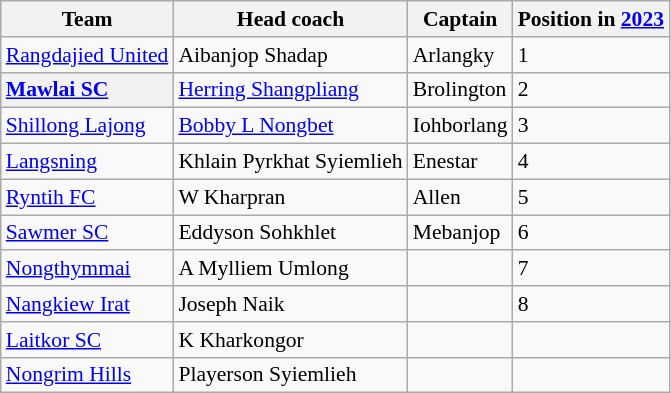<table class="wikitable sortable" style="text-align: left; font-size:90%">
<tr>
<th scope="col">Team</th>
<th scope="col">Head coach</th>
<th scope="col">Captain</th>
<th scope="col">Position in <a href='#'>2023</a></th>
</tr>
<tr>
<td><a href='#'>Rangdajied United</a></td>
<td> Aibanjop Shadap</td>
<td> Arlangky</td>
<td>1</td>
</tr>
<tr>
<th scope="row" style="text-align: left;"><a href='#'>Mawlai SC</a></th>
<td> <a href='#'>Herring Shangpliang</a></td>
<td> Brolington</td>
<td>2</td>
</tr>
<tr>
<td><a href='#'>Shillong Lajong</a></td>
<td> <a href='#'>Bobby L Nongbet</a></td>
<td> Iohborlang</td>
<td>3</td>
</tr>
<tr>
<td><a href='#'>Langsning</a></td>
<td> Khlain Pyrkhat Syiemlieh</td>
<td> Enestar</td>
<td>4</td>
</tr>
<tr>
<td><a href='#'>Ryntih FC</a></td>
<td> W Kharpran</td>
<td> Allen</td>
<td>5</td>
</tr>
<tr>
<td><a href='#'>Sawmer SC</a></td>
<td> Eddyson Sohkhlet</td>
<td> Mebanjop</td>
<td>6</td>
</tr>
<tr>
<td><a href='#'>Nongthymmai</a></td>
<td> A Mylliem Umlong</td>
<td></td>
<td>7</td>
</tr>
<tr>
<td><a href='#'>Nangkiew Irat</a></td>
<td> Joseph Naik</td>
<td></td>
<td>8</td>
</tr>
<tr>
<td><a href='#'>Laitkor SC</a></td>
<td> K Kharkongor</td>
<td></td>
<td></td>
</tr>
<tr>
<td><a href='#'>Nongrim Hills</a></td>
<td> Playerson Syiemlieh</td>
<td></td>
<td></td>
</tr>
</table>
